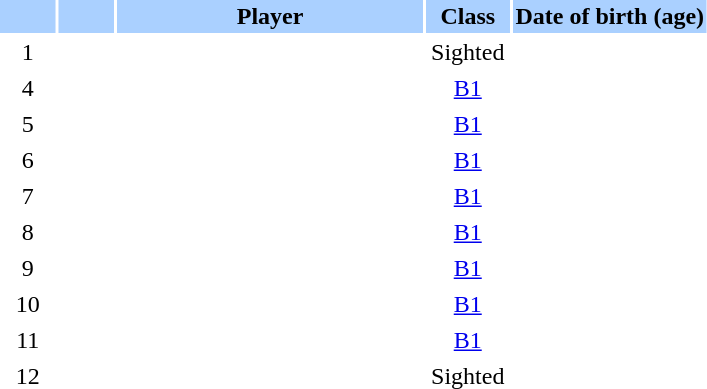<table class="sortable" border="0" cellspacing="2" cellpadding="2">
<tr style="background-color:#AAD0FF">
<th width=8%></th>
<th width=8%></th>
<th width=44%>Player</th>
<th width=12%>Class</th>
<th width=28%>Date of birth (age)</th>
</tr>
<tr>
<td style="text-align: center;">1</td>
<td style="text-align: center;"></td>
<td></td>
<td style="text-align: center;">Sighted</td>
<td></td>
</tr>
<tr>
<td style="text-align: center;">4</td>
<td style="text-align: center;"></td>
<td></td>
<td style="text-align: center;"><a href='#'>B1</a></td>
<td></td>
</tr>
<tr>
<td style="text-align: center;">5</td>
<td style="text-align: center;"></td>
<td></td>
<td style="text-align: center;"><a href='#'>B1</a></td>
<td></td>
</tr>
<tr>
<td style="text-align: center;">6</td>
<td style="text-align: center;"></td>
<td></td>
<td style="text-align: center;"><a href='#'>B1</a></td>
<td></td>
</tr>
<tr>
<td style="text-align: center;">7</td>
<td style="text-align: center;"></td>
<td></td>
<td style="text-align: center;"><a href='#'>B1</a></td>
<td></td>
</tr>
<tr>
<td style="text-align: center;">8</td>
<td style="text-align: center;"></td>
<td></td>
<td style="text-align: center;"><a href='#'>B1</a></td>
<td></td>
</tr>
<tr>
<td style="text-align: center;">9</td>
<td style="text-align: center;"></td>
<td></td>
<td style="text-align: center;"><a href='#'>B1</a></td>
<td></td>
</tr>
<tr>
<td style="text-align: center;">10</td>
<td style="text-align: center;"></td>
<td></td>
<td style="text-align: center;"><a href='#'>B1</a></td>
<td></td>
</tr>
<tr>
<td style="text-align: center;">11</td>
<td style="text-align: center;"></td>
<td></td>
<td style="text-align: center;"><a href='#'>B1</a></td>
<td></td>
</tr>
<tr>
<td style="text-align: center;">12</td>
<td style="text-align: center;"></td>
<td></td>
<td style="text-align: center;">Sighted</td>
<td></td>
</tr>
</table>
